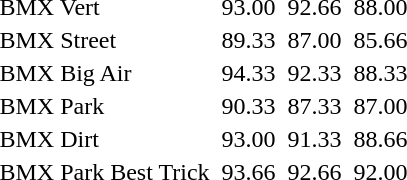<table>
<tr>
<td>BMX Vert</td>
<td></td>
<td>93.00</td>
<td></td>
<td>92.66</td>
<td></td>
<td>88.00</td>
</tr>
<tr>
<td>BMX Street</td>
<td></td>
<td>89.33</td>
<td></td>
<td>87.00</td>
<td></td>
<td>85.66</td>
</tr>
<tr>
<td>BMX Big Air</td>
<td></td>
<td>94.33</td>
<td></td>
<td>92.33</td>
<td></td>
<td>88.33</td>
</tr>
<tr>
<td>BMX Park</td>
<td></td>
<td>90.33</td>
<td></td>
<td>87.33</td>
<td></td>
<td>87.00</td>
</tr>
<tr>
<td>BMX Dirt</td>
<td></td>
<td>93.00</td>
<td></td>
<td>91.33</td>
<td></td>
<td>88.66</td>
</tr>
<tr>
<td>BMX Park Best Trick</td>
<td></td>
<td>93.66</td>
<td></td>
<td>92.66</td>
<td></td>
<td>92.00</td>
</tr>
</table>
